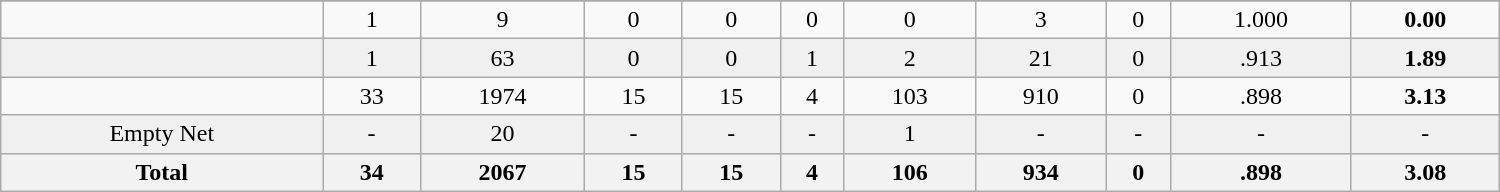<table class="wikitable sortable" width ="1000">
<tr align="center">
</tr>
<tr align="center" bgcolor="">
<td></td>
<td>1</td>
<td>9</td>
<td>0</td>
<td>0</td>
<td>0</td>
<td>0</td>
<td>3</td>
<td>0</td>
<td>1.000</td>
<td><strong>0.00</strong></td>
</tr>
<tr align="center" bgcolor="f0f0f0">
<td></td>
<td>1</td>
<td>63</td>
<td>0</td>
<td>0</td>
<td>1</td>
<td>2</td>
<td>21</td>
<td>0</td>
<td>.913</td>
<td><strong>1.89</strong></td>
</tr>
<tr align="center" bgcolor="">
<td></td>
<td>33</td>
<td>1974</td>
<td>15</td>
<td>15</td>
<td>4</td>
<td>103</td>
<td>910</td>
<td>0</td>
<td>.898</td>
<td><strong>3.13</strong></td>
</tr>
<tr align="center" bgcolor="f0f0f0">
<td>Empty Net</td>
<td>-</td>
<td>20</td>
<td>-</td>
<td>-</td>
<td>-</td>
<td>1</td>
<td>-</td>
<td>-</td>
<td>-</td>
<td>-</td>
</tr>
<tr>
<th>Total</th>
<th>34</th>
<th>2067</th>
<th>15</th>
<th>15</th>
<th>4</th>
<th>106</th>
<th>934</th>
<th>0</th>
<th>.898</th>
<th>3.08</th>
</tr>
</table>
